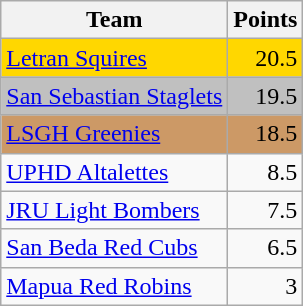<table class=wikitable>
<tr>
<th>Team</th>
<th>Points</th>
</tr>
<tr bgcolor=gold>
<td> <a href='#'>Letran Squires</a></td>
<td align=right>20.5</td>
</tr>
<tr bgcolor=silver>
<td> <a href='#'>San Sebastian Staglets</a></td>
<td align=right>19.5</td>
</tr>
<tr bgcolor=#cc9966>
<td> <a href='#'>LSGH Greenies</a></td>
<td align=right>18.5</td>
</tr>
<tr>
<td> <a href='#'>UPHD Altalettes</a></td>
<td align=right>8.5</td>
</tr>
<tr>
<td> <a href='#'>JRU Light Bombers</a></td>
<td align=right>7.5</td>
</tr>
<tr>
<td> <a href='#'>San Beda Red Cubs</a></td>
<td align=right>6.5</td>
</tr>
<tr>
<td> <a href='#'>Mapua Red Robins</a></td>
<td align=right>3</td>
</tr>
</table>
